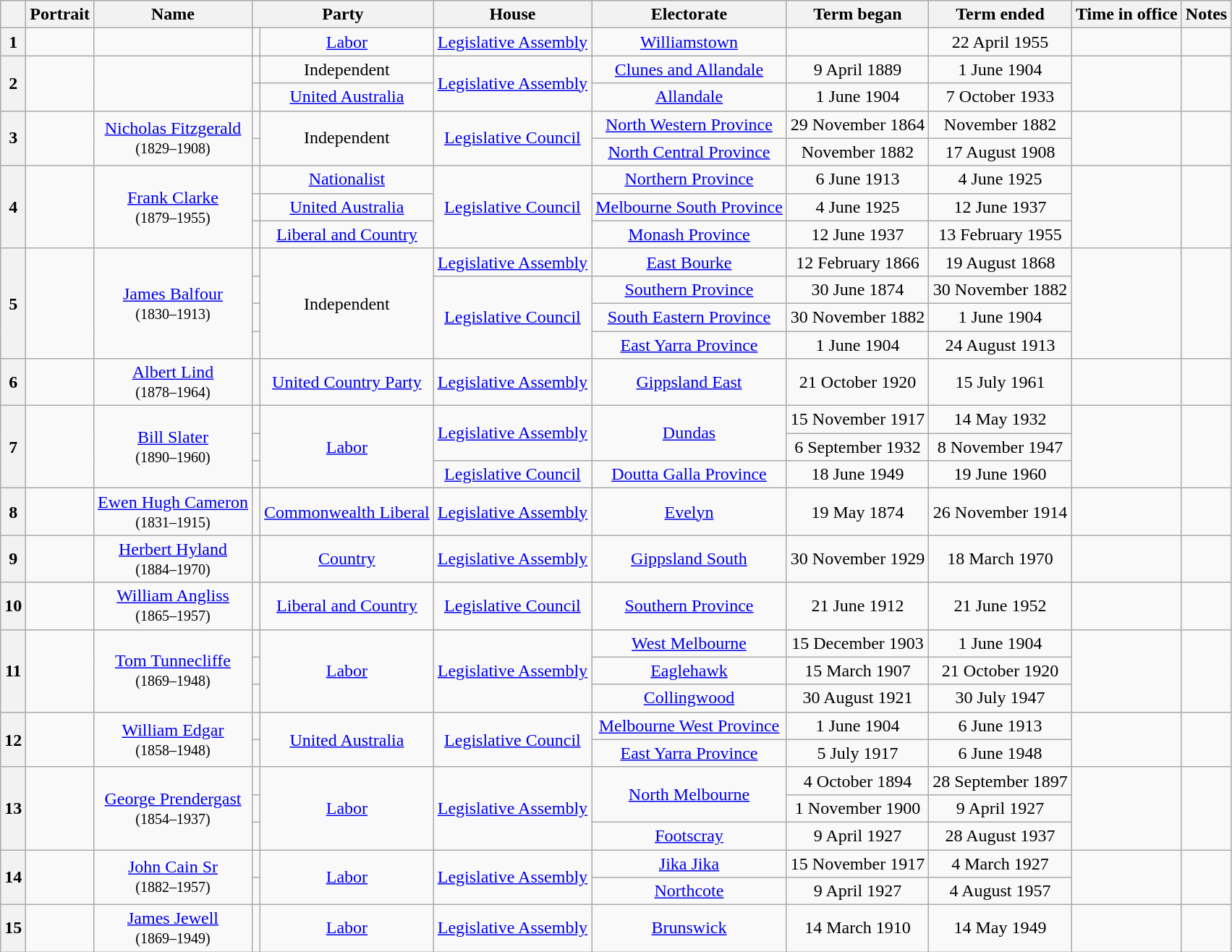<table class="wikitable" style="text-align:center">
<tr>
<th scope="col"></th>
<th scope="col">Portrait</th>
<th scope="col">Name</th>
<th scope="col" colspan="2" class="unsortable">Party</th>
<th scope="col">House</th>
<th scope="col">Electorate</th>
<th scope="col">Term began</th>
<th scope="col">Term ended</th>
<th scope="col">Time in office</th>
<th scope="col">Notes</th>
</tr>
<tr>
<th scope="row">1</th>
<td></td>
<td> <br> </td>
<td></td>
<td><a href='#'>Labor</a></td>
<td><a href='#'>Legislative Assembly</a></td>
<td><a href='#'>Williamstown</a></td>
<td></td>
<td>22 April 1955</td>
<td></td>
<td><br></td>
</tr>
<tr>
<th rowspan="2" scope="row">2</th>
<td rowspan="2"></td>
<td rowspan="2"> <br> </td>
<td></td>
<td>Independent</td>
<td rowspan="2"><a href='#'>Legislative Assembly</a></td>
<td><a href='#'>Clunes and Allandale</a></td>
<td>9 April 1889</td>
<td>1 June 1904</td>
<td rowspan="2"></td>
<td rowspan="2"></td>
</tr>
<tr>
<td></td>
<td><a href='#'>United Australia</a></td>
<td><a href='#'>Allandale</a></td>
<td>1 June 1904</td>
<td>7 October 1933 </td>
</tr>
<tr>
<th rowspan="2" scope="row">3</th>
<td rowspan="2"></td>
<td rowspan="2"><a href='#'>Nicholas Fitzgerald</a> <br> <small>(1829–1908)</small></td>
<td></td>
<td rowspan="2">Independent</td>
<td rowspan="2"><a href='#'>Legislative Council</a></td>
<td><a href='#'>North Western Province</a></td>
<td>29 November 1864</td>
<td>November 1882</td>
<td rowspan="2"></td>
<td rowspan="2"></td>
</tr>
<tr>
<td></td>
<td><a href='#'>North Central Province</a></td>
<td>November 1882</td>
<td>17 August 1908</td>
</tr>
<tr>
<th rowspan="3" scope="row">4</th>
<td rowspan="3"></td>
<td rowspan="3"><a href='#'>Frank Clarke</a> <br> <small>(1879–1955)</small></td>
<td></td>
<td><a href='#'>Nationalist</a></td>
<td rowspan="3"><a href='#'>Legislative Council</a></td>
<td><a href='#'>Northern Province</a></td>
<td>6 June 1913</td>
<td>4 June 1925</td>
<td rowspan="3"></td>
<td rowspan="3"><br></td>
</tr>
<tr>
<td></td>
<td><a href='#'>United Australia</a></td>
<td><a href='#'>Melbourne South Province</a></td>
<td>4 June 1925</td>
<td>12 June 1937</td>
</tr>
<tr>
<td></td>
<td><a href='#'>Liberal and Country</a></td>
<td><a href='#'>Monash Province</a></td>
<td>12 June 1937</td>
<td>13 February 1955</td>
</tr>
<tr>
<th rowspan="4" scope="row">5</th>
<td rowspan="4"></td>
<td rowspan="4"><a href='#'>James Balfour</a> <br> <small>(1830–1913)</small></td>
<td></td>
<td rowspan="4">Independent</td>
<td><a href='#'>Legislative Assembly</a></td>
<td><a href='#'>East Bourke</a></td>
<td>12 February 1866</td>
<td>19 August 1868</td>
<td rowspan="4"></td>
<td rowspan="4"><br><br></td>
</tr>
<tr>
<td></td>
<td rowspan="3"><a href='#'>Legislative Council</a></td>
<td><a href='#'>Southern Province</a></td>
<td>30 June 1874</td>
<td>30 November 1882</td>
</tr>
<tr>
<td></td>
<td><a href='#'>South Eastern Province</a></td>
<td>30 November 1882</td>
<td>1 June 1904</td>
</tr>
<tr>
<td></td>
<td><a href='#'>East Yarra Province</a></td>
<td>1 June 1904</td>
<td>24 August 1913</td>
</tr>
<tr>
<th scope="row">6</th>
<td></td>
<td><a href='#'>Albert Lind</a><br> <small>(1878–1964)</small></td>
<td></td>
<td><a href='#'>United Country Party</a></td>
<td><a href='#'>Legislative Assembly</a></td>
<td><a href='#'>Gippsland East</a></td>
<td>21 October 1920</td>
<td>15 July 1961</td>
<td></td>
<td><br></td>
</tr>
<tr>
<th rowspan="3" scope="row">7</th>
<td rowspan="3"></td>
<td rowspan="3"><a href='#'>Bill Slater</a> <br> <small>(1890–1960)</small></td>
<td></td>
<td rowspan="3"><a href='#'>Labor</a></td>
<td rowspan="2"><a href='#'>Legislative Assembly</a></td>
<td rowspan="2"><a href='#'>Dundas</a></td>
<td>15 November 1917</td>
<td>14 May 1932</td>
<td rowspan="3"> </td>
<td rowspan="3"><br><br></td>
</tr>
<tr>
<td></td>
<td>6 September 1932</td>
<td>8 November 1947</td>
</tr>
<tr>
<td></td>
<td><a href='#'>Legislative Council</a></td>
<td><a href='#'>Doutta Galla Province</a></td>
<td>18 June 1949</td>
<td>19 June 1960 </td>
</tr>
<tr>
<th scope="row">8</th>
<td></td>
<td><a href='#'>Ewen Hugh Cameron</a> <br> <small>(1831–1915)</small></td>
<td></td>
<td><a href='#'>Commonwealth Liberal</a></td>
<td><a href='#'>Legislative Assembly</a></td>
<td><a href='#'>Evelyn</a></td>
<td>19 May 1874</td>
<td>26 November 1914</td>
<td></td>
<td><br></td>
</tr>
<tr>
<th scope="row">9</th>
<td></td>
<td><a href='#'>Herbert Hyland</a> <br> <small>(1884–1970)</small></td>
<td></td>
<td><a href='#'>Country</a></td>
<td><a href='#'>Legislative Assembly</a></td>
<td><a href='#'>Gippsland South</a></td>
<td>30 November 1929</td>
<td>18 March 1970 </td>
<td></td>
<td></td>
</tr>
<tr>
<th scope="row">10</th>
<td></td>
<td><a href='#'>William Angliss</a> <br> <small>(1865–1957)</small></td>
<td></td>
<td><a href='#'>Liberal and Country</a></td>
<td><a href='#'>Legislative Council</a></td>
<td><a href='#'>Southern Province</a></td>
<td>21 June 1912</td>
<td>21 June 1952</td>
<td></td>
<td><br></td>
</tr>
<tr>
<th rowspan="3" scope="row">11</th>
<td rowspan="3"></td>
<td rowspan="3"><a href='#'>Tom Tunnecliffe</a><br> <small>(1869–1948)</small></td>
<td></td>
<td rowspan="3"><a href='#'>Labor</a></td>
<td rowspan="3"><a href='#'>Legislative Assembly</a></td>
<td><a href='#'>West Melbourne</a></td>
<td>15 December 1903</td>
<td>1 June 1904</td>
<td rowspan="3"> </td>
<td rowspan="3"><br><br><br></td>
</tr>
<tr>
<td></td>
<td><a href='#'>Eaglehawk</a></td>
<td>15 March 1907</td>
<td>21 October 1920</td>
</tr>
<tr>
<td></td>
<td><a href='#'>Collingwood</a></td>
<td>30 August 1921</td>
<td>30 July 1947</td>
</tr>
<tr>
<th rowspan="2" scope="row">12</th>
<td rowspan="2"></td>
<td rowspan="2"><a href='#'>William Edgar</a> <br> <small>(1858–1948)</small></td>
<td></td>
<td rowspan="2"><a href='#'>United Australia</a></td>
<td rowspan="2"><a href='#'>Legislative Council</a></td>
<td><a href='#'>Melbourne West Province</a></td>
<td>1 June 1904</td>
<td>6 June 1913</td>
<td rowspan="2"> </td>
<td rowspan="2"><br></td>
</tr>
<tr>
<td></td>
<td><a href='#'>East Yarra Province</a></td>
<td>5 July 1917</td>
<td>6 June 1948 </td>
</tr>
<tr>
<th rowspan="3" scope="row">13</th>
<td rowspan="3"></td>
<td rowspan="3"><a href='#'>George Prendergast</a> <br> <small>(1854–1937)</small></td>
<td></td>
<td rowspan="3"><a href='#'>Labor</a></td>
<td rowspan="3"><a href='#'>Legislative Assembly</a></td>
<td rowspan="2"><a href='#'>North Melbourne</a></td>
<td>4 October 1894</td>
<td>28 September 1897</td>
<td rowspan="3"></td>
<td rowspan="3"><br></td>
</tr>
<tr>
<td></td>
<td>1 November 1900</td>
<td>9 April 1927</td>
</tr>
<tr>
<td></td>
<td><a href='#'>Footscray</a></td>
<td>9 April 1927</td>
<td>28 August 1937 </td>
</tr>
<tr>
<th rowspan="2" scope="row">14</th>
<td rowspan="2"></td>
<td rowspan="2"><a href='#'>John Cain Sr</a> <br> <small>(1882–1957)</small></td>
<td></td>
<td rowspan="2"><a href='#'>Labor</a></td>
<td rowspan="2"><a href='#'>Legislative Assembly</a></td>
<td><a href='#'>Jika Jika</a></td>
<td>15 November 1917</td>
<td>4 March 1927</td>
<td rowspan="2"></td>
<td rowspan="2"></td>
</tr>
<tr>
<td></td>
<td><a href='#'>Northcote</a></td>
<td>9 April 1927</td>
<td>4 August 1957</td>
</tr>
<tr>
<th scope="row">15</th>
<td></td>
<td><a href='#'>James Jewell</a> <br> <small>(1869–1949)</small></td>
<td></td>
<td><a href='#'>Labor</a></td>
<td><a href='#'>Legislative Assembly</a></td>
<td><a href='#'>Brunswick</a></td>
<td>14 March 1910</td>
<td>14 May 1949 </td>
<td></td>
<td></td>
</tr>
</table>
